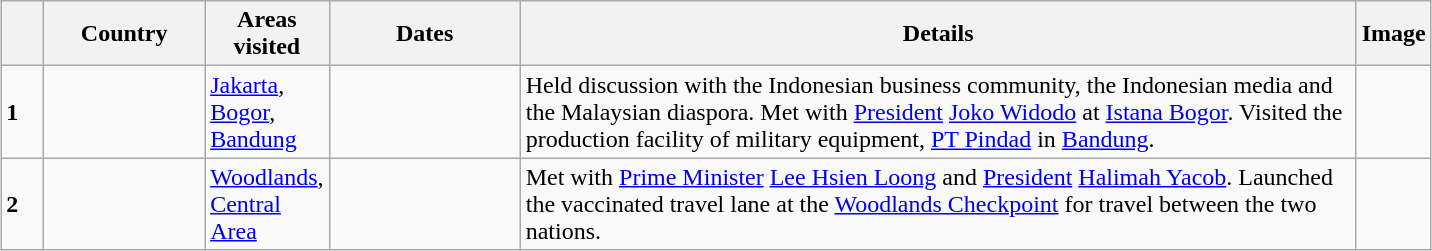<table class="wikitable sortable" style="margin: 1em auto 1em auto">
<tr>
<th style="width: 3%;"></th>
<th width="100">Country</th>
<th width="70">Areas visited</th>
<th width="120">Dates</th>
<th width=550>Details</th>
<th>Image</th>
</tr>
<tr>
<td><strong>1</strong></td>
<td></td>
<td><a href='#'>Jakarta</a>,<br><a href='#'>Bogor</a>,<br> <a href='#'>Bandung</a></td>
<td></td>
<td>Held discussion with the Indonesian business community, the Indonesian media and the Malaysian diaspora. Met with <a href='#'>President</a> <a href='#'>Joko Widodo</a> at <a href='#'>Istana Bogor</a>. Visited the production facility of military equipment, <a href='#'>PT Pindad</a> in <a href='#'>Bandung</a>.</td>
<td></td>
</tr>
<tr>
<td><strong>2</strong></td>
<td></td>
<td><a href='#'>Woodlands</a>,<br><a href='#'>Central Area</a></td>
<td></td>
<td>Met with <a href='#'>Prime Minister</a> <a href='#'>Lee Hsien Loong</a> and <a href='#'>President</a> <a href='#'>Halimah Yacob</a>. Launched the vaccinated travel lane at the <a href='#'>Woodlands Checkpoint</a> for travel between the two nations.</td>
<td></td>
</tr>
</table>
